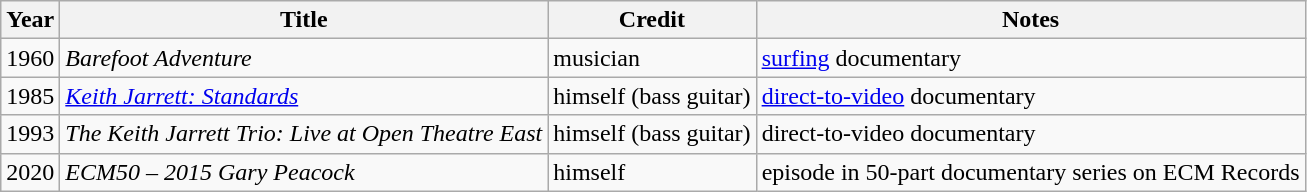<table class="wikitable sortable">
<tr>
<th>Year</th>
<th>Title</th>
<th>Credit</th>
<th>Notes</th>
</tr>
<tr>
<td>1960</td>
<td><em>Barefoot Adventure</em></td>
<td>musician</td>
<td><a href='#'>surfing</a> documentary</td>
</tr>
<tr>
<td>1985</td>
<td><em><a href='#'>Keith Jarrett: Standards</a></em></td>
<td>himself (bass guitar)</td>
<td><a href='#'>direct-to-video</a> documentary</td>
</tr>
<tr>
<td>1993</td>
<td><em>The Keith Jarrett Trio: Live at Open Theatre East</em></td>
<td>himself (bass guitar)</td>
<td>direct-to-video documentary</td>
</tr>
<tr>
<td>2020</td>
<td><em>ECM50 – 2015 Gary Peacock</em></td>
<td>himself</td>
<td>episode in 50-part documentary series on ECM Records</td>
</tr>
</table>
